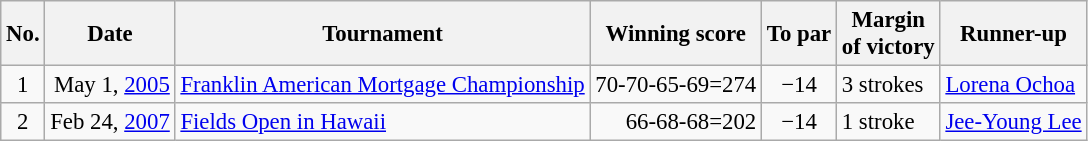<table class="wikitable" style="font-size:95%;">
<tr>
<th>No.</th>
<th>Date</th>
<th>Tournament</th>
<th>Winning score</th>
<th>To par</th>
<th>Margin<br>of victory</th>
<th>Runner-up</th>
</tr>
<tr>
<td align=center>1</td>
<td align=right>May 1, <a href='#'>2005</a></td>
<td><a href='#'>Franklin American Mortgage Championship</a></td>
<td align=right>70-70-65-69=274</td>
<td align=center>−14</td>
<td>3 strokes</td>
<td> <a href='#'>Lorena Ochoa</a></td>
</tr>
<tr>
<td align=center>2</td>
<td align=right>Feb 24, <a href='#'>2007</a></td>
<td><a href='#'>Fields Open in Hawaii</a></td>
<td align=right>66-68-68=202</td>
<td align=center>−14</td>
<td>1 stroke</td>
<td> <a href='#'>Jee-Young Lee</a></td>
</tr>
</table>
